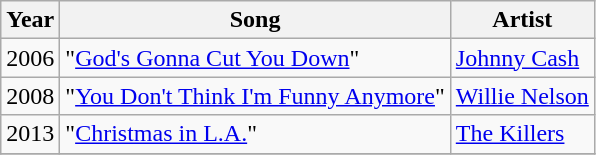<table class="wikitable unsortable plainrowheaders">
<tr>
<th scope="col">Year</th>
<th scope="col">Song</th>
<th scope="col">Artist</th>
</tr>
<tr>
<td>2006</td>
<td>"<a href='#'>God's Gonna Cut You Down</a>"</td>
<td><a href='#'>Johnny Cash</a></td>
</tr>
<tr>
<td>2008</td>
<td>"<a href='#'>You Don't Think I'm Funny Anymore</a>"</td>
<td><a href='#'>Willie Nelson</a></td>
</tr>
<tr>
<td>2013</td>
<td>"<a href='#'>Christmas in L.A.</a>"</td>
<td><a href='#'>The Killers</a></td>
</tr>
<tr>
</tr>
</table>
